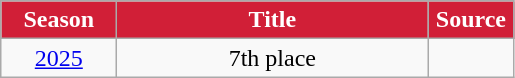<table class="wikitable">
<tr>
<th width=70px style="background:#d11f37; color:white">Season</th>
<th width=200px style="background:#d11f37; color:white">Title</th>
<th width=50px style="background:#d11f37; color:white">Source</th>
</tr>
<tr align=center>
<td><a href='#'>2025</a></td>
<td>7th place</td>
<td></td>
</tr>
</table>
